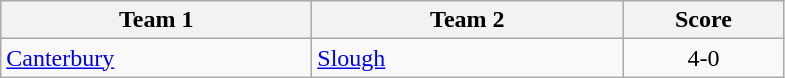<table class="wikitable" style="font-size: 100%">
<tr>
<th width=200>Team 1</th>
<th width=200>Team 2</th>
<th width=100>Score</th>
</tr>
<tr>
<td><a href='#'>Canterbury</a></td>
<td><a href='#'>Slough</a></td>
<td align=center>4-0</td>
</tr>
</table>
